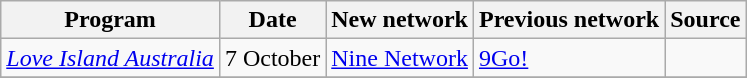<table class="wikitable plainrowheaders sortable" style="text-align:left">
<tr>
<th scope="col">Program</th>
<th scope="col" align="center">Date</th>
<th scope="col">New network</th>
<th scope="col">Previous network</th>
<th scope="col" class="unsortable">Source</th>
</tr>
<tr>
<td><em><a href='#'>Love Island Australia</a></em></td>
<td>7 October</td>
<td><a href='#'>Nine Network</a></td>
<td><a href='#'>9Go!</a></td>
<td></td>
</tr>
<tr>
</tr>
</table>
